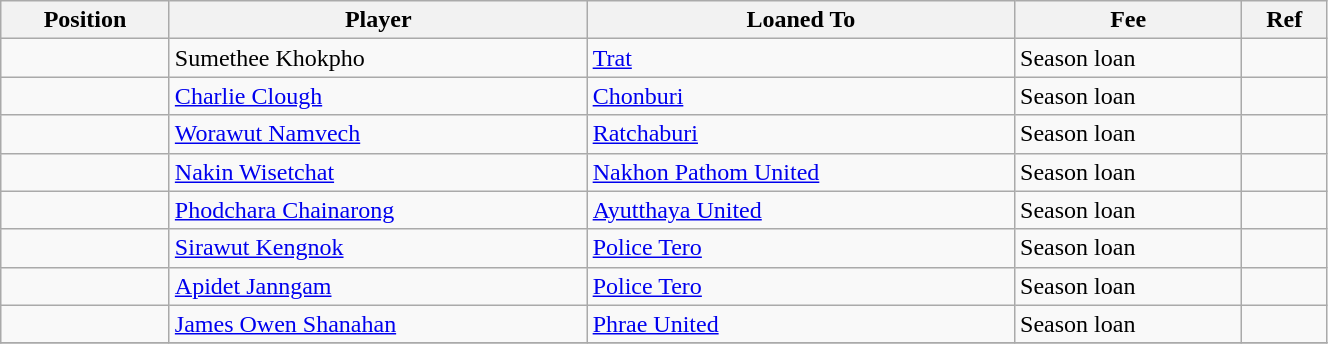<table class="wikitable sortable" style="width:70%; text-align:center; font-size:100%; text-align:left;">
<tr>
<th><strong>Position</strong></th>
<th><strong>Player</strong></th>
<th><strong>Loaned To</strong></th>
<th><strong>Fee</strong></th>
<th><strong>Ref</strong></th>
</tr>
<tr>
<td></td>
<td> Sumethee Khokpho</td>
<td> <a href='#'>Trat</a></td>
<td>Season loan</td>
<td></td>
</tr>
<tr>
<td></td>
<td> <a href='#'>Charlie Clough</a></td>
<td> <a href='#'>Chonburi</a></td>
<td>Season loan</td>
<td></td>
</tr>
<tr>
<td></td>
<td> <a href='#'>Worawut Namvech</a></td>
<td> <a href='#'>Ratchaburi</a></td>
<td>Season loan</td>
<td></td>
</tr>
<tr>
<td></td>
<td> <a href='#'>Nakin Wisetchat</a></td>
<td> <a href='#'>Nakhon Pathom United</a></td>
<td>Season loan</td>
<td></td>
</tr>
<tr>
<td></td>
<td> <a href='#'>Phodchara Chainarong</a></td>
<td> <a href='#'>Ayutthaya United</a></td>
<td>Season loan</td>
<td></td>
</tr>
<tr>
<td></td>
<td> <a href='#'>Sirawut Kengnok</a></td>
<td> <a href='#'>Police Tero</a></td>
<td>Season loan</td>
<td></td>
</tr>
<tr>
<td></td>
<td> <a href='#'>Apidet Janngam</a></td>
<td> <a href='#'>Police Tero</a></td>
<td>Season loan</td>
<td></td>
</tr>
<tr>
<td></td>
<td> <a href='#'>James Owen Shanahan</a></td>
<td> <a href='#'>Phrae United</a></td>
<td>Season loan</td>
<td></td>
</tr>
<tr>
</tr>
</table>
